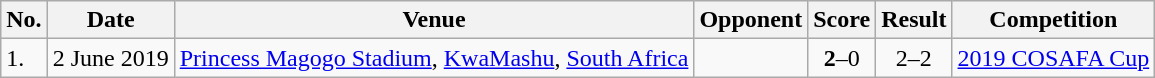<table class="wikitable" style="font-size:100%;">
<tr>
<th>No.</th>
<th>Date</th>
<th>Venue</th>
<th>Opponent</th>
<th>Score</th>
<th>Result</th>
<th>Competition</th>
</tr>
<tr>
<td>1.</td>
<td>2 June 2019</td>
<td><a href='#'>Princess Magogo Stadium</a>, <a href='#'>KwaMashu</a>, <a href='#'>South Africa</a></td>
<td></td>
<td align=center><strong>2</strong>–0</td>
<td align=center>2–2 </td>
<td><a href='#'>2019 COSAFA Cup</a></td>
</tr>
</table>
